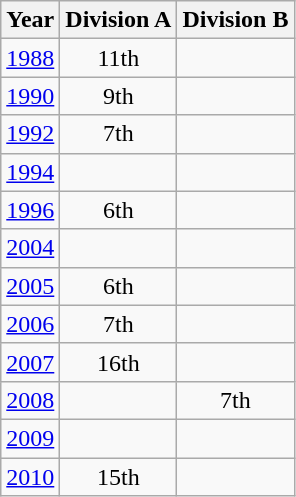<table class="wikitable" style="text-align:center">
<tr>
<th>Year</th>
<th>Division A</th>
<th>Division B</th>
</tr>
<tr>
<td><a href='#'>1988</a></td>
<td>11th</td>
<td></td>
</tr>
<tr>
<td><a href='#'>1990</a></td>
<td>9th</td>
<td></td>
</tr>
<tr>
<td><a href='#'>1992</a></td>
<td>7th</td>
<td></td>
</tr>
<tr>
<td><a href='#'>1994</a></td>
<td></td>
<td></td>
</tr>
<tr>
<td><a href='#'>1996</a></td>
<td>6th</td>
<td></td>
</tr>
<tr>
<td><a href='#'>2004</a></td>
<td></td>
<td></td>
</tr>
<tr>
<td><a href='#'>2005</a></td>
<td>6th</td>
<td></td>
</tr>
<tr>
<td><a href='#'>2006</a></td>
<td>7th</td>
<td></td>
</tr>
<tr>
<td><a href='#'>2007</a></td>
<td>16th</td>
<td></td>
</tr>
<tr>
<td><a href='#'>2008</a></td>
<td></td>
<td>7th</td>
</tr>
<tr>
<td><a href='#'>2009</a></td>
<td></td>
<td></td>
</tr>
<tr>
<td><a href='#'>2010</a></td>
<td>15th</td>
<td></td>
</tr>
</table>
